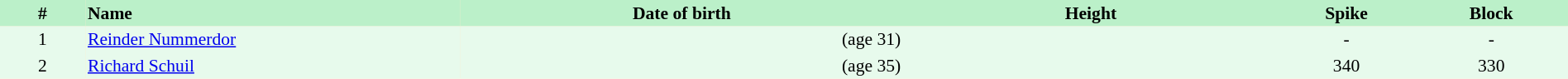<table border=0 cellpadding=2 cellspacing=0  |- bgcolor=#FFECCE style="text-align:center; font-size:90%;" width=100%>
<tr bgcolor=#BBF0C9>
<th width=5%>#</th>
<th width=22% align=left>Name</th>
<th width=26%>Date of birth</th>
<th width=22%>Height</th>
<th width=8%>Spike</th>
<th width=9%>Block</th>
</tr>
<tr bgcolor=#E7FAEC>
<td>1</td>
<td align=left><a href='#'>Reinder Nummerdor</a></td>
<td align=right> (age 31)</td>
<td></td>
<td>-</td>
<td>-</td>
</tr>
<tr bgcolor=#E7FAEC>
<td>2</td>
<td align=left><a href='#'>Richard Schuil</a></td>
<td align=right> (age 35)</td>
<td></td>
<td>340</td>
<td>330</td>
</tr>
</table>
